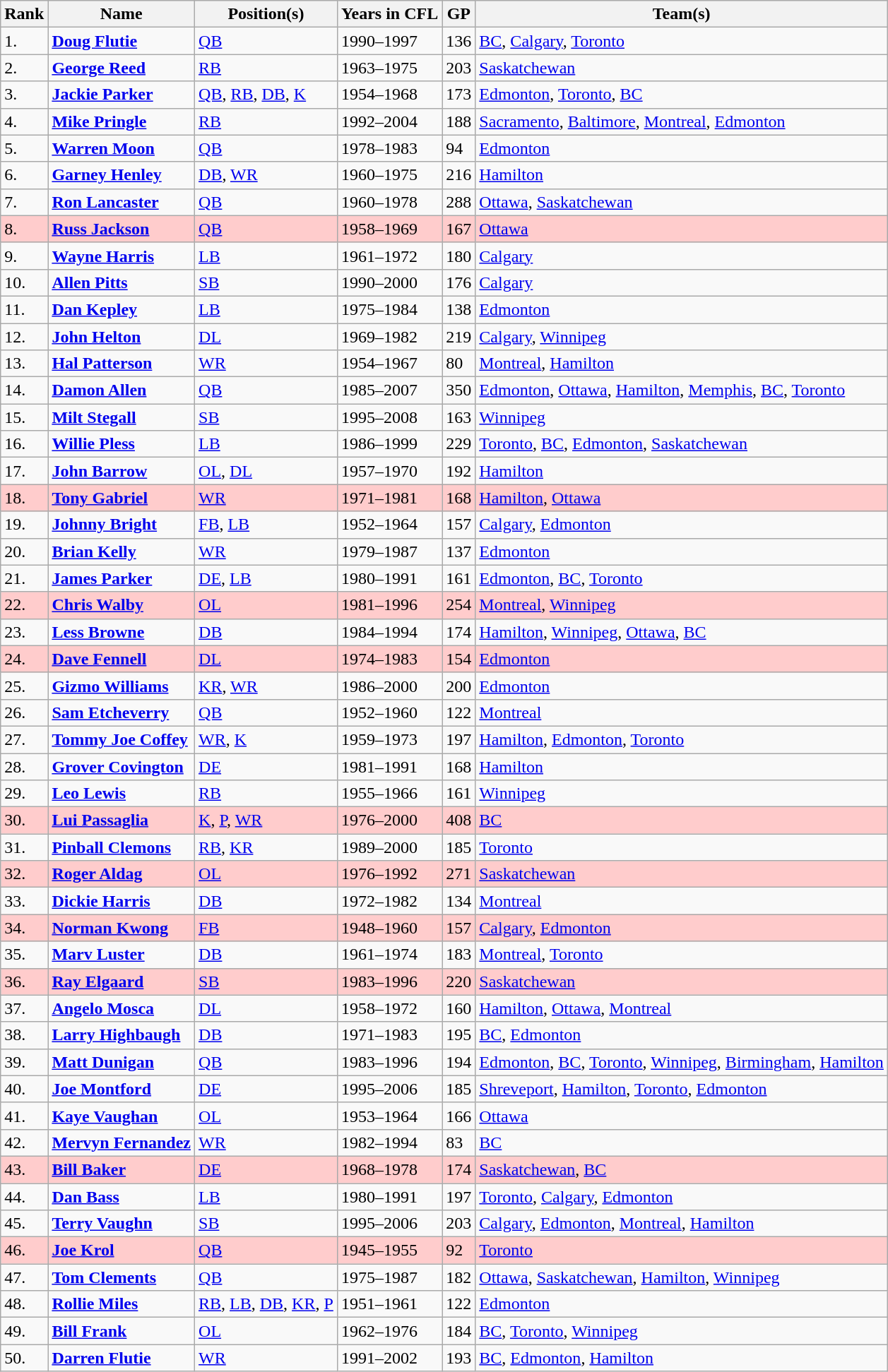<table class="wikitable">
<tr style="text-align:left;">
<th>Rank</th>
<th>Name</th>
<th>Position(s)</th>
<th>Years in CFL</th>
<th>GP</th>
<th>Team(s)</th>
</tr>
<tr>
<td>1.</td>
<td><strong><a href='#'>Doug Flutie</a></strong></td>
<td><a href='#'>QB</a></td>
<td>1990–1997</td>
<td>136</td>
<td><a href='#'>BC</a>, <a href='#'>Calgary</a>, <a href='#'>Toronto</a></td>
</tr>
<tr>
<td>2.</td>
<td><strong><a href='#'>George Reed</a></strong></td>
<td><a href='#'>RB</a></td>
<td>1963–1975</td>
<td>203</td>
<td><a href='#'>Saskatchewan</a></td>
</tr>
<tr>
<td>3.</td>
<td><strong><a href='#'>Jackie Parker</a></strong></td>
<td><a href='#'>QB</a>, <a href='#'>RB</a>, <a href='#'>DB</a>, <a href='#'>K</a></td>
<td>1954–1968</td>
<td>173</td>
<td><a href='#'>Edmonton</a>, <a href='#'>Toronto</a>, <a href='#'>BC</a></td>
</tr>
<tr>
<td>4.</td>
<td><strong><a href='#'>Mike Pringle</a></strong></td>
<td><a href='#'>RB</a></td>
<td>1992–2004</td>
<td>188</td>
<td><a href='#'>Sacramento</a>, <a href='#'>Baltimore</a>, <a href='#'>Montreal</a>, <a href='#'>Edmonton</a></td>
</tr>
<tr>
<td>5.</td>
<td><strong><a href='#'>Warren Moon</a></strong></td>
<td><a href='#'>QB</a></td>
<td>1978–1983</td>
<td>94</td>
<td><a href='#'>Edmonton</a></td>
</tr>
<tr>
<td>6.</td>
<td><strong><a href='#'>Garney Henley</a></strong></td>
<td><a href='#'>DB</a>, <a href='#'>WR</a></td>
<td>1960–1975</td>
<td>216</td>
<td><a href='#'>Hamilton</a></td>
</tr>
<tr>
<td>7.</td>
<td><strong><a href='#'>Ron Lancaster</a></strong></td>
<td><a href='#'>QB</a></td>
<td>1960–1978</td>
<td>288</td>
<td><a href='#'>Ottawa</a>, <a href='#'>Saskatchewan</a></td>
</tr>
<tr style="background-color: #ffcccc">
<td>8.</td>
<td><strong><a href='#'>Russ Jackson</a></strong></td>
<td><a href='#'>QB</a></td>
<td>1958–1969</td>
<td>167</td>
<td><a href='#'>Ottawa</a></td>
</tr>
<tr>
<td>9.</td>
<td><strong><a href='#'>Wayne Harris</a></strong></td>
<td><a href='#'>LB</a></td>
<td>1961–1972</td>
<td>180</td>
<td><a href='#'>Calgary</a></td>
</tr>
<tr>
<td>10.</td>
<td><strong><a href='#'>Allen Pitts</a></strong></td>
<td><a href='#'>SB</a></td>
<td>1990–2000</td>
<td>176</td>
<td><a href='#'>Calgary</a></td>
</tr>
<tr>
<td>11.</td>
<td><strong><a href='#'>Dan Kepley</a></strong></td>
<td><a href='#'>LB</a></td>
<td>1975–1984</td>
<td>138</td>
<td><a href='#'>Edmonton</a></td>
</tr>
<tr>
<td>12.</td>
<td><strong><a href='#'>John Helton</a></strong></td>
<td><a href='#'>DL</a></td>
<td>1969–1982</td>
<td>219</td>
<td><a href='#'>Calgary</a>, <a href='#'>Winnipeg</a></td>
</tr>
<tr>
<td>13.</td>
<td><strong><a href='#'>Hal Patterson</a></strong></td>
<td><a href='#'>WR</a></td>
<td>1954–1967</td>
<td>80</td>
<td><a href='#'>Montreal</a>, <a href='#'>Hamilton</a></td>
</tr>
<tr>
<td>14.</td>
<td><strong><a href='#'>Damon Allen</a></strong></td>
<td><a href='#'>QB</a></td>
<td>1985–2007</td>
<td>350</td>
<td><a href='#'>Edmonton</a>, <a href='#'>Ottawa</a>, <a href='#'>Hamilton</a>, <a href='#'>Memphis</a>, <a href='#'>BC</a>, <a href='#'>Toronto</a></td>
</tr>
<tr>
<td>15.</td>
<td><strong><a href='#'>Milt Stegall</a></strong></td>
<td><a href='#'>SB</a></td>
<td>1995–2008</td>
<td>163</td>
<td><a href='#'>Winnipeg</a></td>
</tr>
<tr>
<td>16.</td>
<td><strong><a href='#'>Willie Pless</a></strong></td>
<td><a href='#'>LB</a></td>
<td>1986–1999</td>
<td>229</td>
<td><a href='#'>Toronto</a>, <a href='#'>BC</a>, <a href='#'>Edmonton</a>, <a href='#'>Saskatchewan</a></td>
</tr>
<tr>
<td>17.</td>
<td><strong><a href='#'>John Barrow</a></strong></td>
<td><a href='#'>OL</a>, <a href='#'>DL</a></td>
<td>1957–1970</td>
<td>192</td>
<td><a href='#'>Hamilton</a></td>
</tr>
<tr style="background-color: #ffcccc">
<td>18.</td>
<td><strong><a href='#'>Tony Gabriel</a></strong></td>
<td><a href='#'>WR</a></td>
<td>1971–1981</td>
<td>168</td>
<td><a href='#'>Hamilton</a>, <a href='#'>Ottawa</a></td>
</tr>
<tr>
<td>19.</td>
<td><strong><a href='#'>Johnny Bright</a></strong></td>
<td><a href='#'>FB</a>, <a href='#'>LB</a></td>
<td>1952–1964</td>
<td>157</td>
<td><a href='#'>Calgary</a>, <a href='#'>Edmonton</a></td>
</tr>
<tr>
<td>20.</td>
<td><strong><a href='#'>Brian Kelly</a></strong></td>
<td><a href='#'>WR</a></td>
<td>1979–1987</td>
<td>137</td>
<td><a href='#'>Edmonton</a></td>
</tr>
<tr>
<td>21.</td>
<td><strong><a href='#'>James Parker</a></strong></td>
<td><a href='#'>DE</a>, <a href='#'>LB</a></td>
<td>1980–1991</td>
<td>161</td>
<td><a href='#'>Edmonton</a>, <a href='#'>BC</a>, <a href='#'>Toronto</a></td>
</tr>
<tr style="background-color: #ffcccc">
<td>22.</td>
<td><strong><a href='#'>Chris Walby</a></strong></td>
<td><a href='#'>OL</a></td>
<td>1981–1996</td>
<td>254</td>
<td><a href='#'>Montreal</a>, <a href='#'>Winnipeg</a></td>
</tr>
<tr>
<td>23.</td>
<td><strong><a href='#'>Less Browne</a></strong></td>
<td><a href='#'>DB</a></td>
<td>1984–1994</td>
<td>174</td>
<td><a href='#'>Hamilton</a>, <a href='#'>Winnipeg</a>, <a href='#'>Ottawa</a>, <a href='#'>BC</a></td>
</tr>
<tr style="background-color: #ffcccc">
<td>24.</td>
<td><strong><a href='#'>Dave Fennell</a></strong></td>
<td><a href='#'>DL</a></td>
<td>1974–1983</td>
<td>154</td>
<td><a href='#'>Edmonton</a></td>
</tr>
<tr>
<td>25.</td>
<td><strong><a href='#'>Gizmo Williams</a></strong></td>
<td><a href='#'>KR</a>, <a href='#'>WR</a></td>
<td>1986–2000</td>
<td>200</td>
<td><a href='#'>Edmonton</a></td>
</tr>
<tr>
<td>26.</td>
<td><strong><a href='#'>Sam Etcheverry</a></strong></td>
<td><a href='#'>QB</a></td>
<td>1952–1960</td>
<td>122</td>
<td><a href='#'>Montreal</a></td>
</tr>
<tr>
<td>27.</td>
<td><strong><a href='#'>Tommy Joe Coffey</a></strong></td>
<td><a href='#'>WR</a>, <a href='#'>K</a></td>
<td>1959–1973</td>
<td>197</td>
<td><a href='#'>Hamilton</a>, <a href='#'>Edmonton</a>, <a href='#'>Toronto</a></td>
</tr>
<tr>
<td>28.</td>
<td><strong><a href='#'>Grover Covington</a></strong></td>
<td><a href='#'>DE</a></td>
<td>1981–1991</td>
<td>168</td>
<td><a href='#'>Hamilton</a></td>
</tr>
<tr>
<td>29.</td>
<td><strong><a href='#'>Leo Lewis</a></strong></td>
<td><a href='#'>RB</a></td>
<td>1955–1966</td>
<td>161</td>
<td><a href='#'>Winnipeg</a></td>
</tr>
<tr style="background-color: #ffcccc">
<td>30.</td>
<td><strong><a href='#'>Lui Passaglia</a></strong></td>
<td><a href='#'>K</a>, <a href='#'>P</a>, <a href='#'>WR</a></td>
<td>1976–2000</td>
<td>408</td>
<td><a href='#'>BC</a></td>
</tr>
<tr>
<td>31.</td>
<td><strong><a href='#'>Pinball Clemons</a></strong></td>
<td><a href='#'>RB</a>, <a href='#'>KR</a></td>
<td>1989–2000</td>
<td>185</td>
<td><a href='#'>Toronto</a></td>
</tr>
<tr style="background-color: #ffcccc">
<td>32.</td>
<td><strong><a href='#'>Roger Aldag</a></strong></td>
<td><a href='#'>OL</a></td>
<td>1976–1992</td>
<td>271</td>
<td><a href='#'>Saskatchewan</a></td>
</tr>
<tr>
<td>33.</td>
<td><strong><a href='#'>Dickie Harris</a></strong></td>
<td><a href='#'>DB</a></td>
<td>1972–1982</td>
<td>134</td>
<td><a href='#'>Montreal</a></td>
</tr>
<tr style="background-color: #ffcccc">
<td>34.</td>
<td><strong><a href='#'>Norman Kwong</a></strong></td>
<td><a href='#'>FB</a></td>
<td>1948–1960</td>
<td>157</td>
<td><a href='#'>Calgary</a>, <a href='#'>Edmonton</a></td>
</tr>
<tr>
<td>35.</td>
<td><strong><a href='#'>Marv Luster</a></strong></td>
<td><a href='#'>DB</a></td>
<td>1961–1974</td>
<td>183</td>
<td><a href='#'>Montreal</a>, <a href='#'>Toronto</a></td>
</tr>
<tr style="background-color: #ffcccc">
<td>36.</td>
<td><strong><a href='#'>Ray Elgaard</a></strong></td>
<td><a href='#'>SB</a></td>
<td>1983–1996</td>
<td>220</td>
<td><a href='#'>Saskatchewan</a></td>
</tr>
<tr>
<td>37.</td>
<td><strong><a href='#'>Angelo Mosca</a></strong></td>
<td><a href='#'>DL</a></td>
<td>1958–1972</td>
<td>160</td>
<td><a href='#'>Hamilton</a>, <a href='#'>Ottawa</a>, <a href='#'>Montreal</a></td>
</tr>
<tr>
<td>38.</td>
<td><strong><a href='#'>Larry Highbaugh</a></strong></td>
<td><a href='#'>DB</a></td>
<td>1971–1983</td>
<td>195</td>
<td><a href='#'>BC</a>, <a href='#'>Edmonton</a></td>
</tr>
<tr>
<td>39.</td>
<td><strong><a href='#'>Matt Dunigan</a></strong></td>
<td><a href='#'>QB</a></td>
<td>1983–1996</td>
<td>194</td>
<td><a href='#'>Edmonton</a>, <a href='#'>BC</a>, <a href='#'>Toronto</a>, <a href='#'>Winnipeg</a>, <a href='#'>Birmingham</a>, <a href='#'>Hamilton</a></td>
</tr>
<tr>
<td>40.</td>
<td><strong><a href='#'>Joe Montford</a></strong></td>
<td><a href='#'>DE</a></td>
<td>1995–2006</td>
<td>185</td>
<td><a href='#'>Shreveport</a>, <a href='#'>Hamilton</a>, <a href='#'>Toronto</a>, <a href='#'>Edmonton</a></td>
</tr>
<tr>
<td>41.</td>
<td><strong><a href='#'>Kaye Vaughan</a></strong></td>
<td><a href='#'>OL</a></td>
<td>1953–1964</td>
<td>166</td>
<td><a href='#'>Ottawa</a></td>
</tr>
<tr>
<td>42.</td>
<td><strong><a href='#'>Mervyn Fernandez</a></strong></td>
<td><a href='#'>WR</a></td>
<td>1982–1994</td>
<td>83</td>
<td><a href='#'>BC</a></td>
</tr>
<tr style="background-color: #ffcccc">
<td>43.</td>
<td><strong><a href='#'>Bill Baker</a></strong></td>
<td><a href='#'>DE</a></td>
<td>1968–1978</td>
<td>174</td>
<td><a href='#'>Saskatchewan</a>, <a href='#'>BC</a></td>
</tr>
<tr>
<td>44.</td>
<td><strong><a href='#'>Dan Bass</a></strong></td>
<td><a href='#'>LB</a></td>
<td>1980–1991</td>
<td>197</td>
<td><a href='#'>Toronto</a>, <a href='#'>Calgary</a>, <a href='#'>Edmonton</a></td>
</tr>
<tr>
<td>45.</td>
<td><strong><a href='#'>Terry Vaughn</a></strong></td>
<td><a href='#'>SB</a></td>
<td>1995–2006</td>
<td>203</td>
<td><a href='#'>Calgary</a>, <a href='#'>Edmonton</a>, <a href='#'>Montreal</a>, <a href='#'>Hamilton</a></td>
</tr>
<tr style="background-color: #ffcccc">
<td>46.</td>
<td><strong><a href='#'>Joe Krol</a></strong></td>
<td><a href='#'>QB</a></td>
<td>1945–1955</td>
<td>92</td>
<td><a href='#'>Toronto</a></td>
</tr>
<tr>
<td>47.</td>
<td><strong><a href='#'>Tom Clements</a></strong></td>
<td><a href='#'>QB</a></td>
<td>1975–1987</td>
<td>182</td>
<td><a href='#'>Ottawa</a>, <a href='#'>Saskatchewan</a>, <a href='#'>Hamilton</a>, <a href='#'>Winnipeg</a></td>
</tr>
<tr>
<td>48.</td>
<td><strong><a href='#'>Rollie Miles</a></strong></td>
<td><a href='#'>RB</a>, <a href='#'>LB</a>, <a href='#'>DB</a>, <a href='#'>KR</a>, <a href='#'>P</a></td>
<td>1951–1961</td>
<td>122</td>
<td><a href='#'>Edmonton</a></td>
</tr>
<tr>
<td>49.</td>
<td><strong><a href='#'>Bill Frank</a></strong></td>
<td><a href='#'>OL</a></td>
<td>1962–1976</td>
<td>184</td>
<td><a href='#'>BC</a>, <a href='#'>Toronto</a>, <a href='#'>Winnipeg</a></td>
</tr>
<tr>
<td>50.</td>
<td><strong><a href='#'>Darren Flutie</a></strong></td>
<td><a href='#'>WR</a></td>
<td>1991–2002</td>
<td>193</td>
<td><a href='#'>BC</a>, <a href='#'>Edmonton</a>, <a href='#'>Hamilton</a></td>
</tr>
</table>
